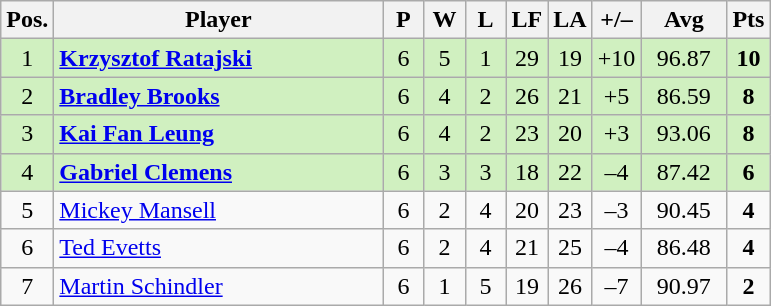<table class="wikitable" style="text-align:center; margin: 1em auto 1em auto, align:left">
<tr>
<th width=20>Pos.</th>
<th width=212>Player</th>
<th width=20>P</th>
<th width=20>W</th>
<th width=20>L</th>
<th width=20>LF</th>
<th width=20>LA</th>
<th width=25>+/–</th>
<th width=50>Avg</th>
<th width=20>Pts</th>
</tr>
<tr style="background:#D0F0C0;">
<td>1</td>
<td align=left> <strong><a href='#'>Krzysztof Ratajski</a></strong></td>
<td>6</td>
<td>5</td>
<td>1</td>
<td>29</td>
<td>19</td>
<td>+10</td>
<td>96.87</td>
<td><strong>10</strong></td>
</tr>
<tr style="background:#D0F0C0;">
<td>2</td>
<td align=left> <strong><a href='#'>Bradley Brooks</a></strong></td>
<td>6</td>
<td>4</td>
<td>2</td>
<td>26</td>
<td>21</td>
<td>+5</td>
<td>86.59</td>
<td><strong>8</strong></td>
</tr>
<tr style="background:#D0F0C0;">
<td>3</td>
<td align=left> <strong><a href='#'>Kai Fan Leung</a></strong></td>
<td>6</td>
<td>4</td>
<td>2</td>
<td>23</td>
<td>20</td>
<td>+3</td>
<td>93.06</td>
<td><strong>8</strong></td>
</tr>
<tr style="background:#D0F0C0;">
<td>4</td>
<td align=left> <strong><a href='#'>Gabriel Clemens</a></strong></td>
<td>6</td>
<td>3</td>
<td>3</td>
<td>18</td>
<td>22</td>
<td>–4</td>
<td>87.42</td>
<td><strong>6</strong></td>
</tr>
<tr style=>
<td>5</td>
<td align=left> <a href='#'>Mickey Mansell</a></td>
<td>6</td>
<td>2</td>
<td>4</td>
<td>20</td>
<td>23</td>
<td>–3</td>
<td>90.45</td>
<td><strong>4</strong></td>
</tr>
<tr style=>
<td>6</td>
<td align=left> <a href='#'>Ted Evetts</a></td>
<td>6</td>
<td>2</td>
<td>4</td>
<td>21</td>
<td>25</td>
<td>–4</td>
<td>86.48</td>
<td><strong>4</strong></td>
</tr>
<tr style=>
<td>7</td>
<td align=left> <a href='#'>Martin Schindler</a></td>
<td>6</td>
<td>1</td>
<td>5</td>
<td>19</td>
<td>26</td>
<td>–7</td>
<td>90.97</td>
<td><strong>2</strong></td>
</tr>
</table>
